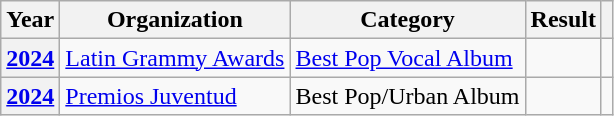<table class="wikitable plainrowheaders">
<tr>
<th scope="col">Year</th>
<th scope="col">Organization</th>
<th scope="col">Category</th>
<th scope="col">Result</th>
<th scope="col" class="unsortable"></th>
</tr>
<tr>
<th scope="row"><a href='#'>2024</a></th>
<td><a href='#'>Latin Grammy Awards</a></td>
<td><a href='#'>Best Pop Vocal Album</a></td>
<td></td>
<td style="text-align:center"></td>
</tr>
<tr>
<th scope="row"><a href='#'>2024</a></th>
<td><a href='#'>Premios Juventud</a></td>
<td>Best Pop/Urban Album</td>
<td></td>
<td style="text-align:center;"></td>
</tr>
</table>
